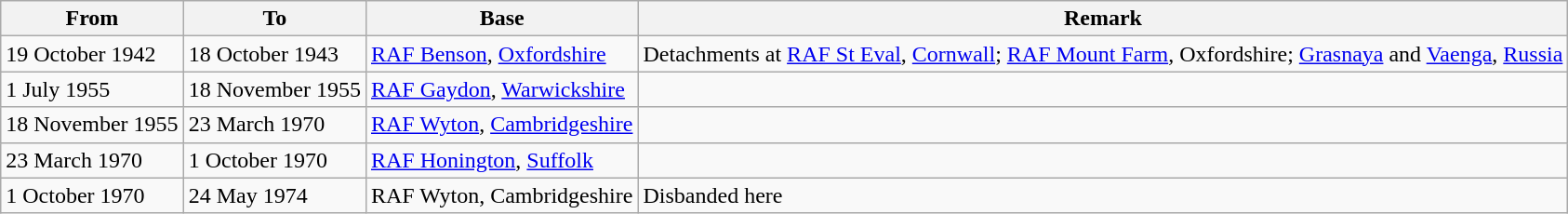<table class="wikitable">
<tr>
<th>From</th>
<th>To</th>
<th>Base</th>
<th>Remark</th>
</tr>
<tr>
<td>19 October 1942</td>
<td>18 October 1943</td>
<td><a href='#'>RAF Benson</a>, <a href='#'>Oxfordshire</a></td>
<td>Detachments at <a href='#'>RAF St Eval</a>, <a href='#'>Cornwall</a>; <a href='#'>RAF Mount Farm</a>, Oxfordshire; <a href='#'>Grasnaya</a> and <a href='#'>Vaenga</a>, <a href='#'>Russia</a></td>
</tr>
<tr>
<td>1 July 1955</td>
<td>18 November 1955</td>
<td><a href='#'>RAF Gaydon</a>, <a href='#'>Warwickshire</a></td>
<td></td>
</tr>
<tr>
<td>18 November 1955</td>
<td>23 March 1970</td>
<td><a href='#'>RAF Wyton</a>, <a href='#'>Cambridgeshire</a></td>
<td></td>
</tr>
<tr>
<td>23 March 1970</td>
<td>1 October 1970</td>
<td><a href='#'>RAF Honington</a>, <a href='#'>Suffolk</a></td>
<td></td>
</tr>
<tr>
<td>1 October 1970</td>
<td>24 May 1974</td>
<td>RAF Wyton, Cambridgeshire</td>
<td>Disbanded here</td>
</tr>
</table>
